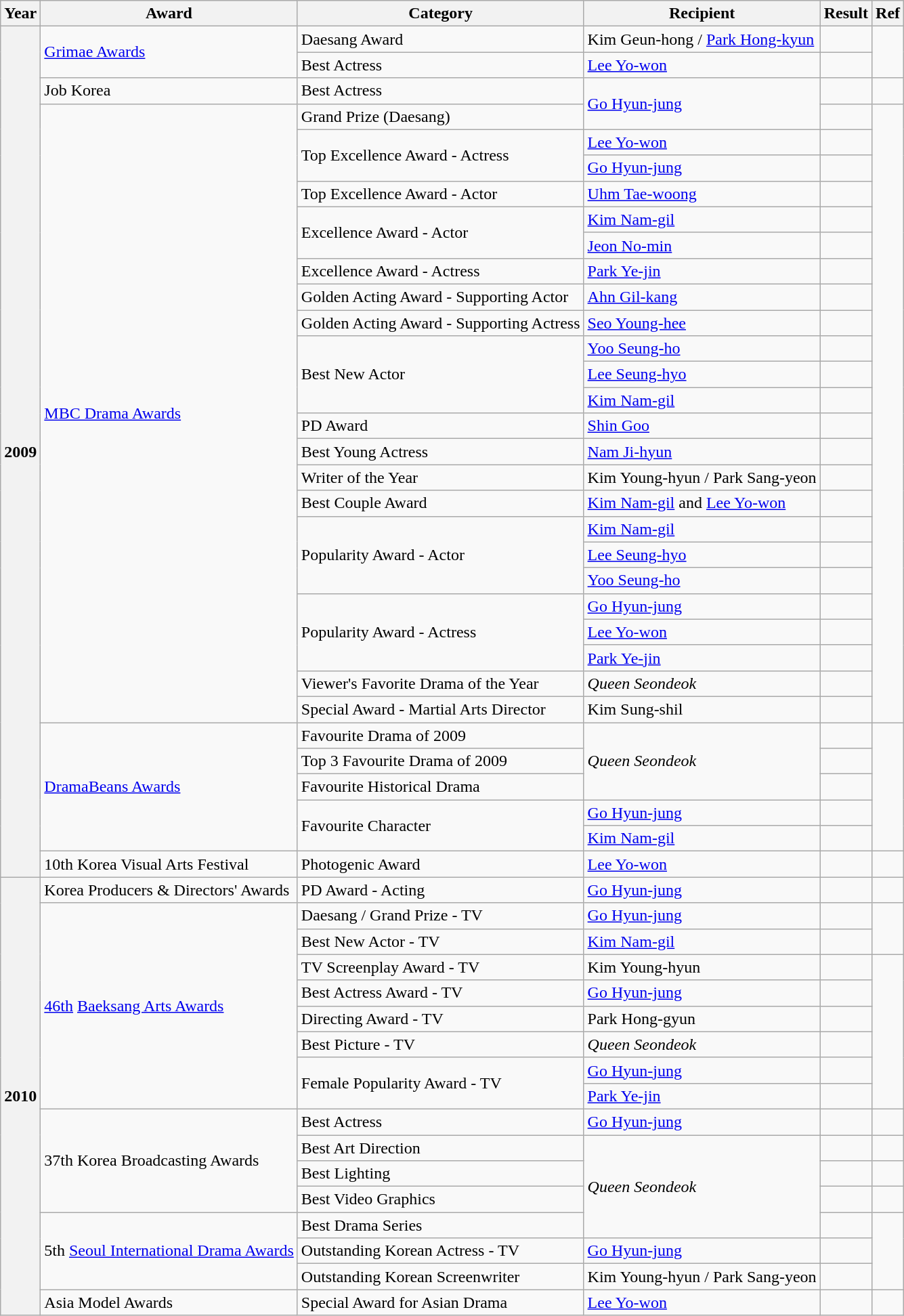<table class="wikitable">
<tr>
<th>Year</th>
<th>Award</th>
<th>Category</th>
<th>Recipient</th>
<th>Result</th>
<th>Ref</th>
</tr>
<tr>
<th rowspan="33">2009</th>
<td rowspan="2"><a href='#'>Grimae Awards</a></td>
<td>Daesang Award</td>
<td>Kim Geun-hong / <a href='#'>Park Hong-kyun</a></td>
<td></td>
<td rowspan="2"></td>
</tr>
<tr>
<td>Best Actress</td>
<td><a href='#'>Lee Yo-won</a></td>
<td></td>
</tr>
<tr>
<td>Job Korea</td>
<td>Best Actress</td>
<td rowspan="2"><a href='#'>Go Hyun-jung</a></td>
<td></td>
<td></td>
</tr>
<tr>
<td rowspan="24"><a href='#'>MBC Drama Awards</a></td>
<td>Grand Prize (Daesang)</td>
<td></td>
<td rowspan="24"></td>
</tr>
<tr>
<td rowspan="2">Top Excellence Award - Actress</td>
<td><a href='#'>Lee Yo-won</a></td>
<td></td>
</tr>
<tr>
<td><a href='#'>Go Hyun-jung</a></td>
<td></td>
</tr>
<tr>
<td>Top Excellence Award - Actor</td>
<td><a href='#'>Uhm Tae-woong</a></td>
<td></td>
</tr>
<tr>
<td rowspan="2">Excellence Award - Actor</td>
<td><a href='#'>Kim Nam-gil</a></td>
<td></td>
</tr>
<tr>
<td><a href='#'>Jeon No-min</a></td>
<td></td>
</tr>
<tr>
<td>Excellence Award - Actress</td>
<td><a href='#'>Park Ye-jin</a></td>
<td></td>
</tr>
<tr>
<td>Golden Acting Award - Supporting Actor</td>
<td><a href='#'>Ahn Gil-kang</a></td>
<td></td>
</tr>
<tr>
<td>Golden Acting Award - Supporting Actress</td>
<td><a href='#'>Seo Young-hee</a></td>
<td></td>
</tr>
<tr>
<td rowspan="3">Best New Actor</td>
<td><a href='#'>Yoo Seung-ho</a></td>
<td></td>
</tr>
<tr>
<td><a href='#'>Lee Seung-hyo</a></td>
<td></td>
</tr>
<tr>
<td><a href='#'>Kim Nam-gil</a></td>
<td></td>
</tr>
<tr>
<td>PD Award</td>
<td><a href='#'>Shin Goo</a></td>
<td></td>
</tr>
<tr>
<td>Best Young Actress</td>
<td><a href='#'>Nam Ji-hyun</a></td>
<td></td>
</tr>
<tr>
<td>Writer of the Year</td>
<td>Kim Young-hyun / Park Sang-yeon</td>
<td></td>
</tr>
<tr>
<td>Best Couple Award</td>
<td><a href='#'>Kim Nam-gil</a> and <a href='#'>Lee Yo-won</a></td>
<td></td>
</tr>
<tr>
<td rowspan="3">Popularity Award - Actor</td>
<td><a href='#'>Kim Nam-gil</a></td>
<td></td>
</tr>
<tr>
<td><a href='#'>Lee Seung-hyo</a></td>
<td></td>
</tr>
<tr>
<td><a href='#'>Yoo Seung-ho</a></td>
<td></td>
</tr>
<tr>
<td rowspan="3">Popularity Award - Actress</td>
<td><a href='#'>Go Hyun-jung</a></td>
<td></td>
</tr>
<tr>
<td><a href='#'>Lee Yo-won</a></td>
<td></td>
</tr>
<tr>
<td><a href='#'>Park Ye-jin</a></td>
<td></td>
</tr>
<tr>
<td>Viewer's Favorite Drama of the Year</td>
<td><em>Queen Seondeok</em></td>
<td></td>
</tr>
<tr>
<td>Special Award - Martial Arts Director</td>
<td>Kim Sung-shil</td>
<td></td>
</tr>
<tr>
<td rowspan="5"><a href='#'>DramaBeans Awards</a></td>
<td>Favourite Drama of 2009</td>
<td rowspan="3"><em>Queen Seondeok</em></td>
<td></td>
<td rowspan="5"></td>
</tr>
<tr>
<td>Top 3 Favourite Drama of 2009</td>
<td></td>
</tr>
<tr>
<td>Favourite Historical Drama</td>
<td></td>
</tr>
<tr>
<td rowspan="2">Favourite Character</td>
<td><a href='#'>Go Hyun-jung</a></td>
<td></td>
</tr>
<tr>
<td><a href='#'>Kim Nam-gil</a></td>
<td></td>
</tr>
<tr>
<td>10th Korea Visual Arts Festival</td>
<td>Photogenic Award</td>
<td><a href='#'>Lee Yo-won</a></td>
<td></td>
<td></td>
</tr>
<tr>
<th rowspan="17">2010</th>
<td>Korea Producers & Directors' Awards</td>
<td>PD Award - Acting</td>
<td><a href='#'>Go Hyun-jung</a></td>
<td></td>
<td></td>
</tr>
<tr>
<td rowspan="8"><a href='#'>46th</a> <a href='#'>Baeksang Arts Awards</a></td>
<td>Daesang / Grand Prize - TV</td>
<td><a href='#'>Go Hyun-jung</a></td>
<td></td>
<td rowspan="2"></td>
</tr>
<tr>
<td>Best New Actor - TV</td>
<td><a href='#'>Kim Nam-gil</a></td>
<td></td>
</tr>
<tr>
<td>TV Screenplay Award - TV</td>
<td>Kim Young-hyun</td>
<td></td>
<td rowspan="6"></td>
</tr>
<tr>
<td>Best Actress Award - TV</td>
<td><a href='#'>Go Hyun-jung</a></td>
<td></td>
</tr>
<tr>
<td>Directing Award - TV</td>
<td>Park Hong-gyun</td>
<td></td>
</tr>
<tr>
<td>Best Picture - TV</td>
<td><em>Queen Seondeok</em></td>
<td></td>
</tr>
<tr>
<td rowspan="2">Female Popularity Award - TV</td>
<td><a href='#'>Go Hyun-jung</a></td>
<td></td>
</tr>
<tr>
<td><a href='#'>Park Ye-jin</a></td>
<td></td>
</tr>
<tr>
<td rowspan="4">37th Korea Broadcasting Awards</td>
<td>Best Actress</td>
<td><a href='#'>Go Hyun-jung</a></td>
<td></td>
<td></td>
</tr>
<tr>
<td>Best Art Direction</td>
<td rowspan="4"><em>Queen Seondeok</em></td>
<td></td>
<td></td>
</tr>
<tr>
<td>Best Lighting</td>
<td></td>
<td></td>
</tr>
<tr>
<td>Best Video Graphics</td>
<td></td>
<td></td>
</tr>
<tr>
<td rowspan="3">5th <a href='#'>Seoul International Drama Awards</a></td>
<td>Best Drama Series</td>
<td></td>
<td rowspan="3"></td>
</tr>
<tr>
<td>Outstanding Korean Actress - TV</td>
<td><a href='#'>Go Hyun-jung</a></td>
<td></td>
</tr>
<tr>
<td>Outstanding Korean Screenwriter</td>
<td>Kim Young-hyun / Park Sang-yeon</td>
<td></td>
</tr>
<tr>
<td>Asia Model Awards</td>
<td>Special Award for Asian Drama</td>
<td><a href='#'>Lee Yo-won</a></td>
<td></td>
<td></td>
</tr>
</table>
